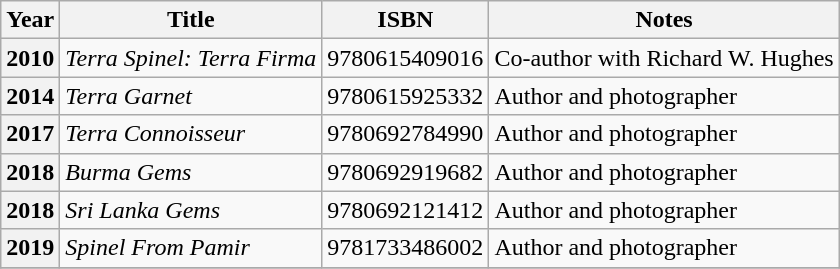<table class="wikitable plainrowheaders sortable">
<tr>
<th scope="col">Year</th>
<th scope="col">Title</th>
<th scope="col">ISBN</th>
<th scope="col" class="unsortable">Notes</th>
</tr>
<tr>
<th scope="row">2010</th>
<td><em>Terra Spinel: Terra Firma</em></td>
<td>9780615409016</td>
<td>Co-author with Richard W. Hughes</td>
</tr>
<tr>
<th scope="row">2014</th>
<td><em>Terra Garnet</em></td>
<td>9780615925332</td>
<td>Author and photographer</td>
</tr>
<tr>
<th scope="row">2017</th>
<td><em>Terra Connoisseur</em></td>
<td>9780692784990</td>
<td>Author and photographer</td>
</tr>
<tr>
<th scope="row">2018</th>
<td><em>Burma Gems</em></td>
<td>9780692919682</td>
<td>Author and photographer</td>
</tr>
<tr>
<th scope="row">2018</th>
<td><em>Sri Lanka Gems</em></td>
<td>9780692121412</td>
<td>Author and photographer</td>
</tr>
<tr>
<th scope="row">2019</th>
<td><em>Spinel From Pamir</em></td>
<td>9781733486002</td>
<td>Author and photographer</td>
</tr>
<tr>
</tr>
</table>
